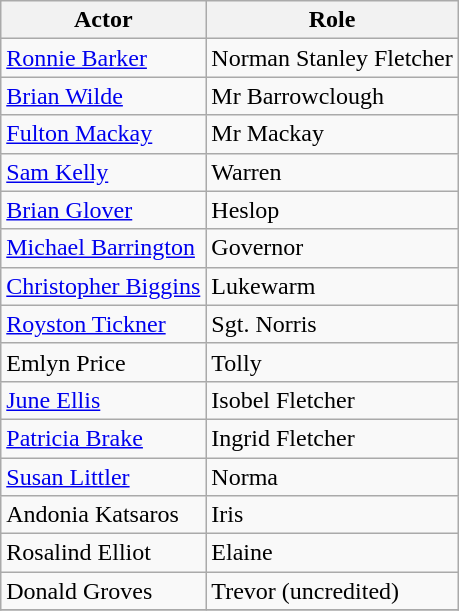<table class="wikitable">
<tr>
<th>Actor</th>
<th>Role</th>
</tr>
<tr>
<td><a href='#'>Ronnie Barker</a></td>
<td>Norman Stanley Fletcher</td>
</tr>
<tr>
<td><a href='#'>Brian Wilde</a></td>
<td>Mr Barrowclough</td>
</tr>
<tr>
<td><a href='#'>Fulton Mackay</a></td>
<td>Mr Mackay</td>
</tr>
<tr>
<td><a href='#'>Sam Kelly</a></td>
<td>Warren</td>
</tr>
<tr>
<td><a href='#'>Brian Glover</a></td>
<td>Heslop</td>
</tr>
<tr>
<td><a href='#'>Michael Barrington</a></td>
<td>Governor</td>
</tr>
<tr>
<td><a href='#'>Christopher Biggins</a></td>
<td>Lukewarm</td>
</tr>
<tr>
<td><a href='#'>Royston Tickner</a></td>
<td>Sgt. Norris</td>
</tr>
<tr>
<td>Emlyn Price</td>
<td>Tolly</td>
</tr>
<tr>
<td><a href='#'>June Ellis</a></td>
<td>Isobel Fletcher</td>
</tr>
<tr>
<td><a href='#'>Patricia Brake</a></td>
<td>Ingrid Fletcher</td>
</tr>
<tr>
<td><a href='#'>Susan Littler</a></td>
<td>Norma</td>
</tr>
<tr>
<td>Andonia Katsaros</td>
<td>Iris</td>
</tr>
<tr>
<td>Rosalind Elliot</td>
<td>Elaine</td>
</tr>
<tr>
<td>Donald Groves</td>
<td>Trevor (uncredited)</td>
</tr>
<tr>
</tr>
</table>
